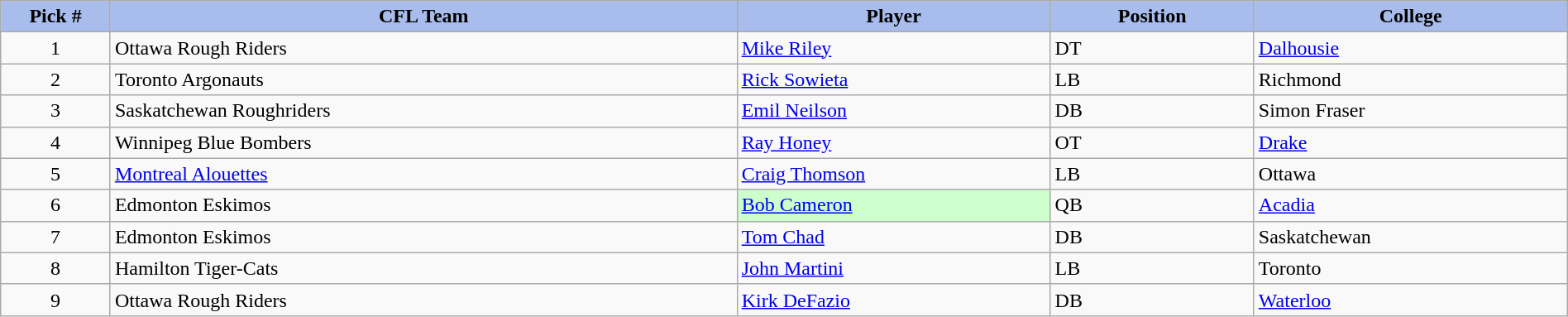<table class="wikitable" style="width: 100%">
<tr>
<th style="background:#a8bdec; width:7%;">Pick #</th>
<th style="width:40%; background:#a8bdec;">CFL Team</th>
<th style="width:20%; background:#a8bdec;">Player</th>
<th style="width:13%; background:#a8bdec;">Position</th>
<th style="width:20%; background:#a8bdec;">College</th>
</tr>
<tr>
<td align=center>1</td>
<td>Ottawa Rough Riders</td>
<td><a href='#'>Mike Riley</a></td>
<td>DT</td>
<td><a href='#'>Dalhousie</a></td>
</tr>
<tr>
<td align=center>2</td>
<td>Toronto Argonauts</td>
<td><a href='#'>Rick Sowieta</a></td>
<td>LB</td>
<td>Richmond</td>
</tr>
<tr>
<td align=center>3</td>
<td>Saskatchewan Roughriders</td>
<td><a href='#'>Emil Neilson</a></td>
<td>DB</td>
<td>Simon Fraser</td>
</tr>
<tr>
<td align=center>4</td>
<td>Winnipeg Blue Bombers</td>
<td><a href='#'>Ray Honey</a></td>
<td>OT</td>
<td><a href='#'>Drake</a></td>
</tr>
<tr>
<td align=center>5</td>
<td><a href='#'>Montreal Alouettes</a></td>
<td><a href='#'>Craig Thomson</a></td>
<td>LB</td>
<td>Ottawa</td>
</tr>
<tr>
<td align=center>6</td>
<td>Edmonton Eskimos</td>
<td bgcolor="#CCFFCC"><a href='#'>Bob Cameron</a></td>
<td>QB</td>
<td><a href='#'>Acadia</a></td>
</tr>
<tr>
<td align=center>7</td>
<td>Edmonton Eskimos</td>
<td><a href='#'>Tom Chad</a></td>
<td>DB</td>
<td>Saskatchewan</td>
</tr>
<tr>
<td align=center>8</td>
<td>Hamilton Tiger-Cats</td>
<td><a href='#'>John Martini</a></td>
<td>LB</td>
<td>Toronto</td>
</tr>
<tr>
<td align=center>9</td>
<td>Ottawa Rough Riders</td>
<td><a href='#'>Kirk DeFazio</a></td>
<td>DB</td>
<td><a href='#'>Waterloo</a></td>
</tr>
</table>
